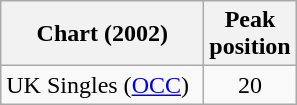<table class="wikitable sortable">
<tr>
<th style="width:8em;">Chart (2002)</th>
<th>Peak<br>position</th>
</tr>
<tr>
<td>UK Singles (<a href='#'>OCC</a>)</td>
<td style="text-align:center;">20</td>
</tr>
</table>
